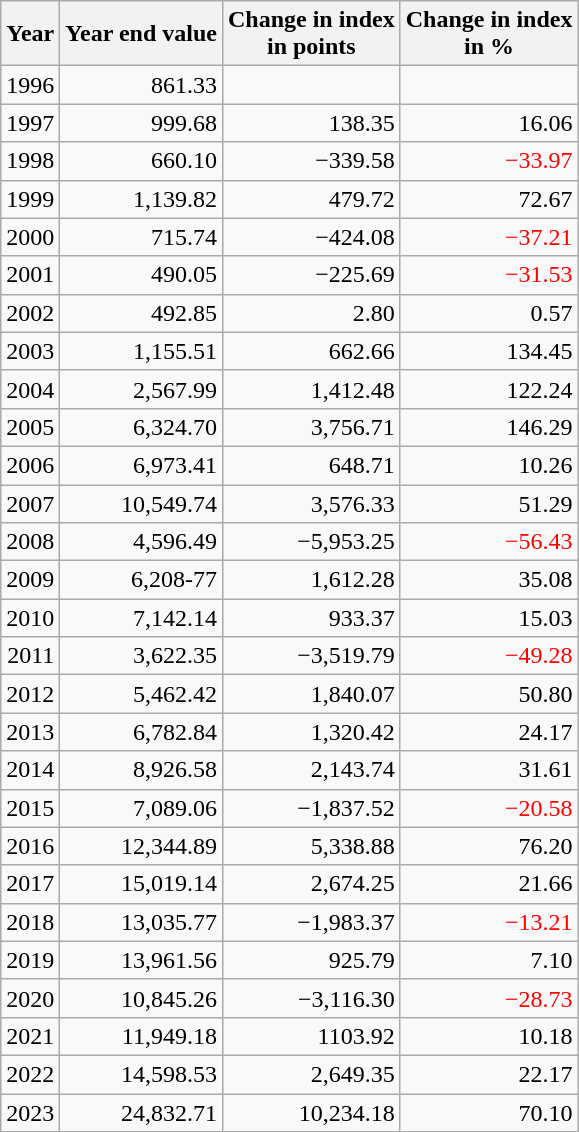<table class="wikitable sortable" style="text-align:right;">
<tr>
<th>Year</th>
<th>Year end value</th>
<th>Change in index<br>in points</th>
<th>Change in index<br>in %</th>
</tr>
<tr>
<td>1996</td>
<td>861.33</td>
<td></td>
<td></td>
</tr>
<tr>
<td>1997</td>
<td>999.68</td>
<td>138.35</td>
<td>16.06</td>
</tr>
<tr>
<td>1998</td>
<td>660.10</td>
<td>−339.58</td>
<td style="color:red">−33.97</td>
</tr>
<tr>
<td>1999</td>
<td>1,139.82</td>
<td>479.72</td>
<td>72.67</td>
</tr>
<tr>
<td>2000</td>
<td>715.74</td>
<td>−424.08</td>
<td style="color:red">−37.21</td>
</tr>
<tr>
<td>2001</td>
<td>490.05</td>
<td>−225.69</td>
<td style="color:red">−31.53</td>
</tr>
<tr>
<td>2002</td>
<td>492.85</td>
<td>2.80</td>
<td>0.57</td>
</tr>
<tr>
<td>2003</td>
<td>1,155.51</td>
<td>662.66</td>
<td>134.45</td>
</tr>
<tr>
<td>2004</td>
<td>2,567.99</td>
<td>1,412.48</td>
<td>122.24</td>
</tr>
<tr>
<td>2005</td>
<td>6,324.70</td>
<td>3,756.71</td>
<td>146.29</td>
</tr>
<tr>
<td>2006</td>
<td>6,973.41</td>
<td>648.71</td>
<td>10.26</td>
</tr>
<tr>
<td>2007</td>
<td>10,549.74</td>
<td>3,576.33</td>
<td>51.29</td>
</tr>
<tr>
<td>2008</td>
<td>4,596.49</td>
<td>−5,953.25</td>
<td style="color:red">−56.43</td>
</tr>
<tr>
<td>2009</td>
<td>6,208-77</td>
<td>1,612.28</td>
<td>35.08</td>
</tr>
<tr>
<td>2010</td>
<td>7,142.14</td>
<td>933.37</td>
<td>15.03</td>
</tr>
<tr>
<td>2011</td>
<td>3,622.35</td>
<td>−3,519.79</td>
<td style="color:red">−49.28</td>
</tr>
<tr>
<td>2012</td>
<td>5,462.42</td>
<td>1,840.07</td>
<td>50.80</td>
</tr>
<tr>
<td>2013</td>
<td>6,782.84</td>
<td>1,320.42</td>
<td>24.17</td>
</tr>
<tr>
<td>2014</td>
<td>8,926.58</td>
<td>2,143.74</td>
<td>31.61</td>
</tr>
<tr>
<td>2015</td>
<td>7,089.06</td>
<td>−1,837.52</td>
<td style="color:red">−20.58</td>
</tr>
<tr>
<td>2016</td>
<td>12,344.89</td>
<td>5,338.88</td>
<td>76.20</td>
</tr>
<tr>
<td>2017</td>
<td>15,019.14</td>
<td>2,674.25</td>
<td>21.66</td>
</tr>
<tr>
<td>2018</td>
<td>13,035.77</td>
<td>−1,983.37</td>
<td style="color:red">−13.21</td>
</tr>
<tr>
<td>2019</td>
<td>13,961.56</td>
<td>925.79</td>
<td>7.10</td>
</tr>
<tr>
<td>2020</td>
<td>10,845.26</td>
<td>−3,116.30</td>
<td style="color:red">−28.73</td>
</tr>
<tr>
<td>2021</td>
<td>11,949.18</td>
<td>1103.92</td>
<td>10.18</td>
</tr>
<tr>
<td>2022</td>
<td>14,598.53</td>
<td>2,649.35</td>
<td>22.17</td>
</tr>
<tr>
<td>2023</td>
<td>24,832.71</td>
<td>10,234.18</td>
<td>70.10</td>
</tr>
</table>
